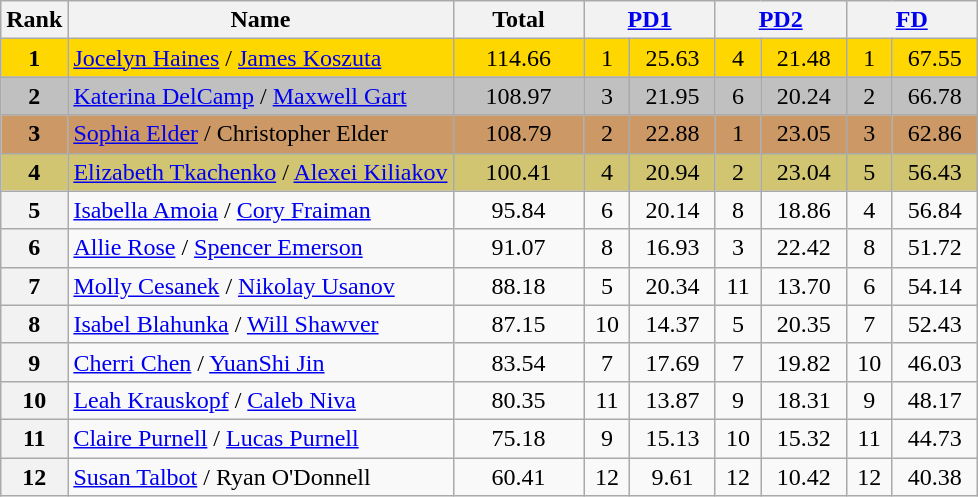<table class="wikitable sortable">
<tr>
<th>Rank</th>
<th>Name</th>
<th width="80px">Total</th>
<th colspan="2" width="80px"><a href='#'>PD1</a></th>
<th colspan="2" width="80px"><a href='#'>PD2</a></th>
<th colspan="2" width="80px"><a href='#'>FD</a></th>
</tr>
<tr bgcolor="gold">
<td align="center"><strong>1</strong></td>
<td><a href='#'>Jocelyn Haines</a> / <a href='#'>James Koszuta</a></td>
<td align="center">114.66</td>
<td align="center">1</td>
<td align="center">25.63</td>
<td align="center">4</td>
<td align="center">21.48</td>
<td align="center">1</td>
<td align="center">67.55</td>
</tr>
<tr bgcolor="silver">
<td align="center"><strong>2</strong></td>
<td><a href='#'>Katerina DelCamp</a> / <a href='#'>Maxwell Gart</a></td>
<td align="center">108.97</td>
<td align="center">3</td>
<td align="center">21.95</td>
<td align="center">6</td>
<td align="center">20.24</td>
<td align="center">2</td>
<td align="center">66.78</td>
</tr>
<tr bgcolor="cc9966">
<td align="center"><strong>3</strong></td>
<td><a href='#'>Sophia Elder</a> / Christopher Elder</td>
<td align="center">108.79</td>
<td align="center">2</td>
<td align="center">22.88</td>
<td align="center">1</td>
<td align="center">23.05</td>
<td align="center">3</td>
<td align="center">62.86</td>
</tr>
<tr bgcolor="#d1c571">
<td align="center"><strong>4</strong></td>
<td><a href='#'>Elizabeth Tkachenko</a> / <a href='#'>Alexei Kiliakov</a></td>
<td align="center">100.41</td>
<td align="center">4</td>
<td align="center">20.94</td>
<td align="center">2</td>
<td align="center">23.04</td>
<td align="center">5</td>
<td align="center">56.43</td>
</tr>
<tr>
<th>5</th>
<td><a href='#'>Isabella Amoia</a> / <a href='#'>Cory Fraiman</a></td>
<td align="center">95.84</td>
<td align="center">6</td>
<td align="center">20.14</td>
<td align="center">8</td>
<td align="center">18.86</td>
<td align="center">4</td>
<td align="center">56.84</td>
</tr>
<tr>
<th>6</th>
<td><a href='#'>Allie Rose</a> / <a href='#'>Spencer Emerson</a></td>
<td align="center">91.07</td>
<td align="center">8</td>
<td align="center">16.93</td>
<td align="center">3</td>
<td align="center">22.42</td>
<td align="center">8</td>
<td align="center">51.72</td>
</tr>
<tr>
<th>7</th>
<td><a href='#'>Molly Cesanek</a> / <a href='#'>Nikolay Usanov</a></td>
<td align="center">88.18</td>
<td align="center">5</td>
<td align="center">20.34</td>
<td align="center">11</td>
<td align="center">13.70</td>
<td align="center">6</td>
<td align="center">54.14</td>
</tr>
<tr>
<th>8</th>
<td><a href='#'>Isabel Blahunka</a> / <a href='#'>Will Shawver</a></td>
<td align="center">87.15</td>
<td align="center">10</td>
<td align="center">14.37</td>
<td align="center">5</td>
<td align="center">20.35</td>
<td align="center">7</td>
<td align="center">52.43</td>
</tr>
<tr>
<th>9</th>
<td><a href='#'>Cherri Chen</a> / <a href='#'>YuanShi Jin</a></td>
<td align="center">83.54</td>
<td align="center">7</td>
<td align="center">17.69</td>
<td align="center">7</td>
<td align="center">19.82</td>
<td align="center">10</td>
<td align="center">46.03</td>
</tr>
<tr>
<th>10</th>
<td><a href='#'>Leah Krauskopf</a> / <a href='#'>Caleb Niva</a></td>
<td align="center">80.35</td>
<td align="center">11</td>
<td align="center">13.87</td>
<td align="center">9</td>
<td align="center">18.31</td>
<td align="center">9</td>
<td align="center">48.17</td>
</tr>
<tr>
<th>11</th>
<td><a href='#'>Claire Purnell</a> / <a href='#'>Lucas Purnell</a></td>
<td align="center">75.18</td>
<td align="center">9</td>
<td align="center">15.13</td>
<td align="center">10</td>
<td align="center">15.32</td>
<td align="center">11</td>
<td align="center">44.73</td>
</tr>
<tr>
<th>12</th>
<td><a href='#'>Susan Talbot</a> / Ryan O'Donnell</td>
<td align="center">60.41</td>
<td align="center">12</td>
<td align="center">9.61</td>
<td align="center">12</td>
<td align="center">10.42</td>
<td align="center">12</td>
<td align="center">40.38</td>
</tr>
</table>
